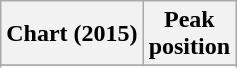<table class="wikitable sortable plainrowheaders">
<tr>
<th scope="col">Chart (2015)</th>
<th scope="col">Peak<br>position</th>
</tr>
<tr>
</tr>
<tr>
</tr>
</table>
